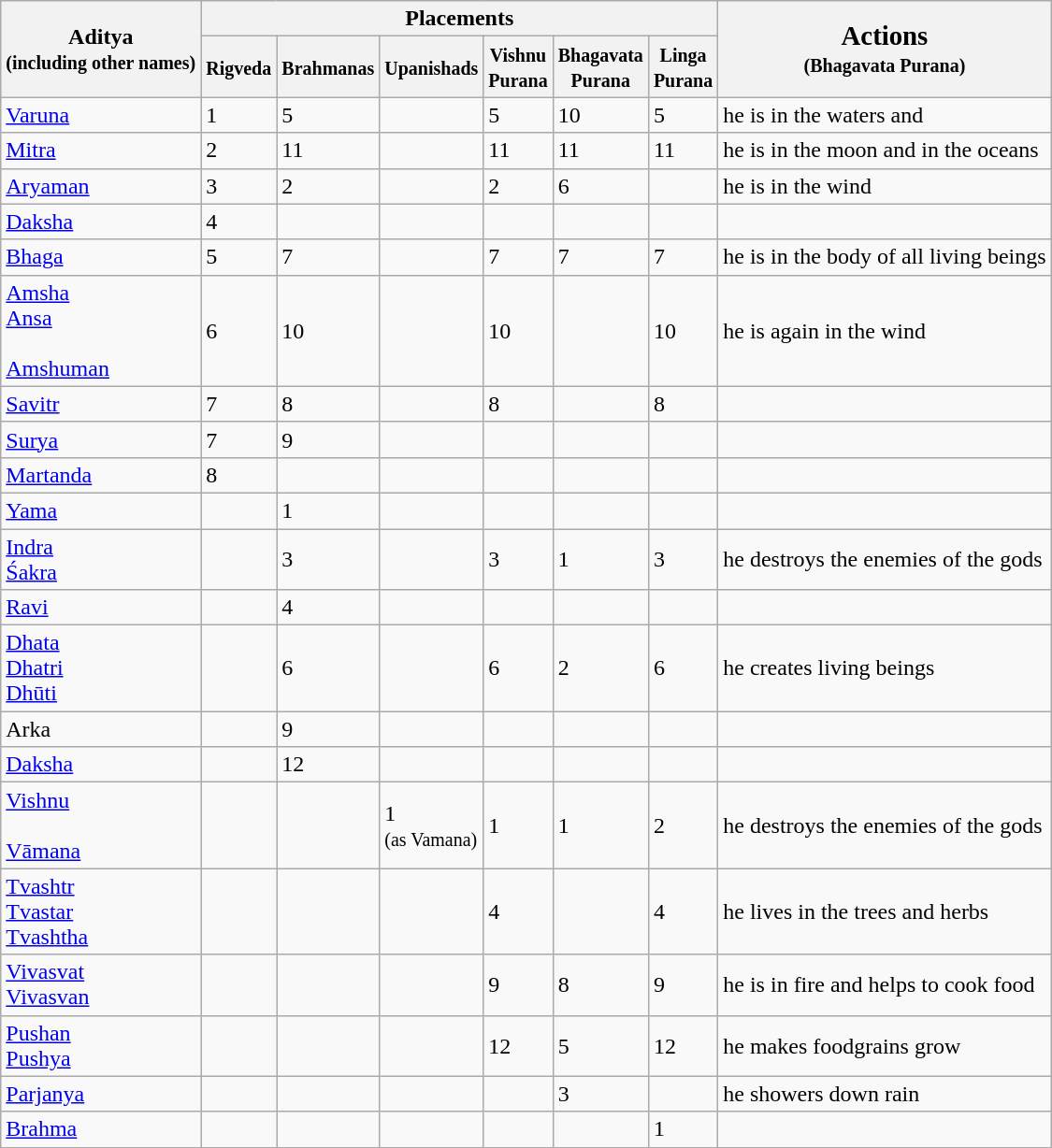<table class="wikitable">
<tr>
<th rowspan="2">Aditya<br><small>(including other names)</small></th>
<th colspan="6">Placements</th>
<th rowspan="2"><big>Actions</big><br><small>(Bhagavata Purana)</small></th>
</tr>
<tr>
<th><small>Rigveda</small></th>
<th><small>Brahmanas</small></th>
<th><small>Upanishads</small></th>
<th><small>Vishnu<br>Purana</small></th>
<th><small>Bhagavata<br>Purana</small></th>
<th><small>Linga<br>Purana</small></th>
</tr>
<tr>
<td><a href='#'>Varuna</a><br><a href='#'></a></td>
<td>1</td>
<td>5</td>
<td></td>
<td>5</td>
<td>10</td>
<td>5</td>
<td>he is in the waters and</td>
</tr>
<tr>
<td><a href='#'>Mitra</a></td>
<td>2</td>
<td>11</td>
<td></td>
<td>11</td>
<td>11</td>
<td>11</td>
<td>he is in the moon and in the oceans</td>
</tr>
<tr>
<td><a href='#'>Aryaman</a></td>
<td>3</td>
<td>2</td>
<td></td>
<td>2</td>
<td>6</td>
<td></td>
<td>he is in the wind</td>
</tr>
<tr>
<td><a href='#'>Daksha</a><br><a href='#'></a></td>
<td>4</td>
<td></td>
<td></td>
<td></td>
<td></td>
<td></td>
<td></td>
</tr>
<tr>
<td><a href='#'>Bhaga</a></td>
<td>5</td>
<td>7</td>
<td></td>
<td>7</td>
<td>7</td>
<td>7</td>
<td>he is in the body of all living beings</td>
</tr>
<tr>
<td><a href='#'>Amsha</a><br><a href='#'>Ansa</a><br><a href='#'></a><br><a href='#'>Amshuman</a></td>
<td>6</td>
<td>10</td>
<td></td>
<td>10</td>
<td></td>
<td>10</td>
<td>he is again in the wind</td>
</tr>
<tr>
<td><a href='#'>Savitr</a><br><a href='#'></a></td>
<td>7</td>
<td>8</td>
<td></td>
<td>8</td>
<td></td>
<td>8</td>
<td></td>
</tr>
<tr>
<td><a href='#'>Surya</a></td>
<td>7</td>
<td>9</td>
<td></td>
<td></td>
<td></td>
<td></td>
<td></td>
</tr>
<tr>
<td><a href='#'>Martanda</a></td>
<td>8</td>
<td></td>
<td></td>
<td></td>
<td></td>
<td></td>
<td></td>
</tr>
<tr>
<td><a href='#'>Yama</a></td>
<td></td>
<td>1</td>
<td></td>
<td></td>
<td></td>
<td></td>
<td></td>
</tr>
<tr>
<td><a href='#'>Indra</a><br><a href='#'>Śakra</a></td>
<td></td>
<td>3</td>
<td></td>
<td>3</td>
<td>1</td>
<td>3</td>
<td>he destroys the enemies of the gods</td>
</tr>
<tr>
<td><a href='#'>Ravi</a></td>
<td></td>
<td>4</td>
<td></td>
<td></td>
<td></td>
<td></td>
<td></td>
</tr>
<tr>
<td><a href='#'>Dhata</a><br><a href='#'>Dhatri</a><br><a href='#'>Dhūti</a><br><a href='#'></a></td>
<td></td>
<td>6</td>
<td></td>
<td>6</td>
<td>2</td>
<td>6</td>
<td>he creates living beings</td>
</tr>
<tr>
<td>Arka</td>
<td></td>
<td>9</td>
<td></td>
<td></td>
<td></td>
<td></td>
<td></td>
</tr>
<tr>
<td><a href='#'>Daksha</a><br><a href='#'></a></td>
<td></td>
<td>12</td>
<td></td>
<td></td>
<td></td>
<td></td>
<td></td>
</tr>
<tr>
<td><a href='#'>Vishnu</a><br><a href='#'></a><br><a href='#'>Vāmana</a></td>
<td></td>
<td></td>
<td>1<br><small>(as Vamana)</small></td>
<td>1</td>
<td>1</td>
<td>2</td>
<td>he destroys the enemies of the gods</td>
</tr>
<tr>
<td><a href='#'>Tvashtr</a><br><a href='#'>Tvastar</a><br><a href='#'>Tvashtha</a><br><a href='#'></a></td>
<td></td>
<td></td>
<td></td>
<td>4</td>
<td></td>
<td>4</td>
<td>he lives in the trees and herbs</td>
</tr>
<tr>
<td><a href='#'>Vivasvat</a><br><a href='#'>Vivasvan</a></td>
<td></td>
<td></td>
<td></td>
<td>9</td>
<td>8</td>
<td>9</td>
<td>he is in fire and helps to cook food</td>
</tr>
<tr>
<td><a href='#'>Pushan</a><br><a href='#'>Pushya</a><br><a href='#'></a></td>
<td></td>
<td></td>
<td></td>
<td>12</td>
<td>5</td>
<td>12</td>
<td>he makes foodgrains grow</td>
</tr>
<tr>
<td><a href='#'>Parjanya</a></td>
<td></td>
<td></td>
<td></td>
<td></td>
<td>3</td>
<td></td>
<td>he showers down rain</td>
</tr>
<tr>
<td><a href='#'>Brahma</a></td>
<td></td>
<td></td>
<td></td>
<td></td>
<td></td>
<td>1</td>
<td></td>
</tr>
</table>
